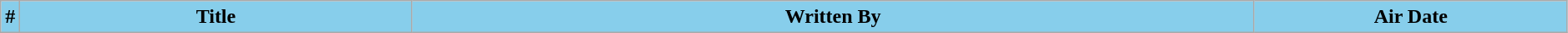<table class="wikitable plainrowheaders"  style="width:99%; background:#fff;">
<tr>
<th style="width:1%; background:skyBlue;">#</th>
<th style="background:skyBlue;">Title</th>
<th style="background:skyBlue;">Written By</th>
<th style="width:20%; background:skyBlue;">Air Date<br>
























</th>
</tr>
</table>
